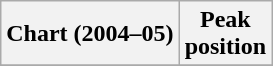<table class="wikitable sortable plainrowheaders" style="text-align:center">
<tr>
<th scope="col">Chart (2004–05)</th>
<th scope="col">Peak<br> position</th>
</tr>
<tr>
</tr>
</table>
